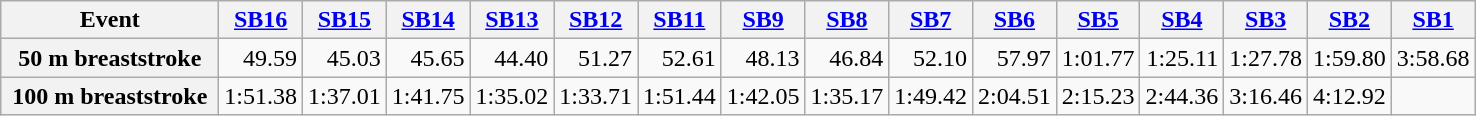<table class="wikitable plainrowheaders" style="text-align:right">
<tr>
<th scope="col" style="width:138px;">Event</th>
<th scope="col"><a href='#'>SB16</a></th>
<th scope="col"><a href='#'>SB15</a></th>
<th scope="col"><a href='#'>SB14</a></th>
<th scope="col"><a href='#'>SB13</a></th>
<th scope="col"><a href='#'>SB12</a></th>
<th scope="col"><a href='#'>SB11</a></th>
<th scope="col"><a href='#'>SB9</a></th>
<th scope="col"><a href='#'>SB8</a></th>
<th scope="col"><a href='#'>SB7</a></th>
<th scope="col"><a href='#'>SB6</a></th>
<th scope="col"><a href='#'>SB5</a></th>
<th scope="col"><a href='#'>SB4</a></th>
<th scope="col"><a href='#'>SB3</a></th>
<th scope="col"><a href='#'>SB2</a></th>
<th scope="col"><a href='#'>SB1</a></th>
</tr>
<tr>
<th scope="row">50 m breaststroke</th>
<td>49.59</td>
<td>45.03</td>
<td>45.65</td>
<td>44.40</td>
<td>51.27</td>
<td>52.61</td>
<td>48.13</td>
<td>46.84</td>
<td>52.10</td>
<td>57.97</td>
<td>1:01.77</td>
<td>1:25.11</td>
<td>1:27.78</td>
<td>1:59.80</td>
<td>3:58.68</td>
</tr>
<tr>
<th scope="row">100 m breaststroke</th>
<td>1:51.38</td>
<td>1:37.01</td>
<td>1:41.75</td>
<td>1:35.02</td>
<td>1:33.71</td>
<td>1:51.44</td>
<td>1:42.05</td>
<td>1:35.17</td>
<td>1:49.42</td>
<td>2:04.51</td>
<td>2:15.23</td>
<td>2:44.36</td>
<td>3:16.46</td>
<td>4:12.92</td>
<td></td>
</tr>
</table>
